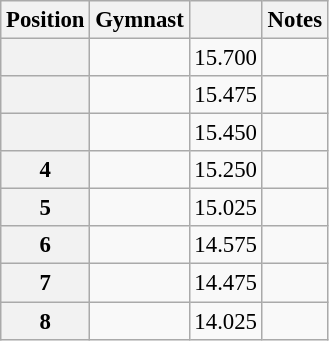<table class="wikitable sortable" style="text-align:center; font-size:95%">
<tr>
<th scope=col>Position</th>
<th scope=col>Gymnast</th>
<th scope=col></th>
<th scope=col>Notes</th>
</tr>
<tr>
<th scope=row></th>
<td align=left></td>
<td>15.700</td>
<td></td>
</tr>
<tr>
<th scope=row></th>
<td align=left></td>
<td>15.475</td>
<td></td>
</tr>
<tr>
<th scope=row></th>
<td align=left></td>
<td>15.450</td>
<td></td>
</tr>
<tr>
<th scope=row>4</th>
<td align=left></td>
<td>15.250</td>
<td></td>
</tr>
<tr>
<th scope=row>5</th>
<td align=left></td>
<td>15.025</td>
<td></td>
</tr>
<tr>
<th scope=row>6</th>
<td align=left></td>
<td>14.575</td>
<td></td>
</tr>
<tr>
<th scope=row>7</th>
<td align=left></td>
<td>14.475</td>
<td></td>
</tr>
<tr>
<th scope=row>8</th>
<td align=left></td>
<td>14.025</td>
<td></td>
</tr>
</table>
